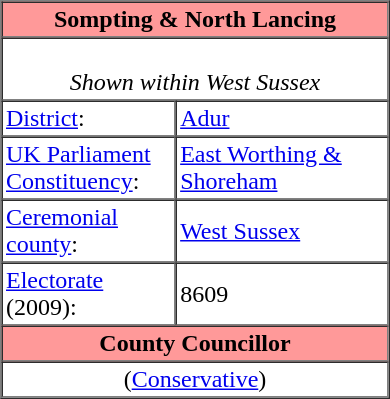<table class="vcard" border=1 cellpadding=2 cellspacing=0 align=right width=260 style=margin-left:0.5em;>
<tr>
<th class="fn org" colspan=2 align=center bgcolor="#ff9999"><strong>Sompting & North Lancing</strong></th>
</tr>
<tr>
<td colspan=2 align=center><br><em>Shown within West Sussex</em></td>
</tr>
<tr class="note">
<td width="45%"><a href='#'>District</a>:</td>
<td><a href='#'>Adur</a></td>
</tr>
<tr class="note">
<td><a href='#'>UK Parliament Constituency</a>:</td>
<td><a href='#'>East Worthing & Shoreham</a></td>
</tr>
<tr class="note">
<td><a href='#'>Ceremonial county</a>:</td>
<td><a href='#'>West Sussex</a></td>
</tr>
<tr class="note">
<td><a href='#'>Electorate</a> (2009):</td>
<td>8609</td>
</tr>
<tr>
<th colspan=2 align=center bgcolor="#ff9999">County Councillor</th>
</tr>
<tr>
<td colspan=2 align=center> (<a href='#'>Conservative</a>)</td>
</tr>
</table>
